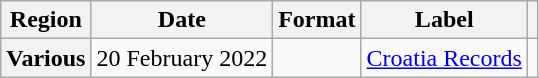<table class="wikitable plainrowheaders" style="text-align:center">
<tr>
<th>Region</th>
<th>Date</th>
<th>Format</th>
<th>Label</th>
<th></th>
</tr>
<tr>
<th scope="row">Various</th>
<td>20 February 2022</td>
<td></td>
<td><a href='#'>Croatia Records</a></td>
<td></td>
</tr>
</table>
